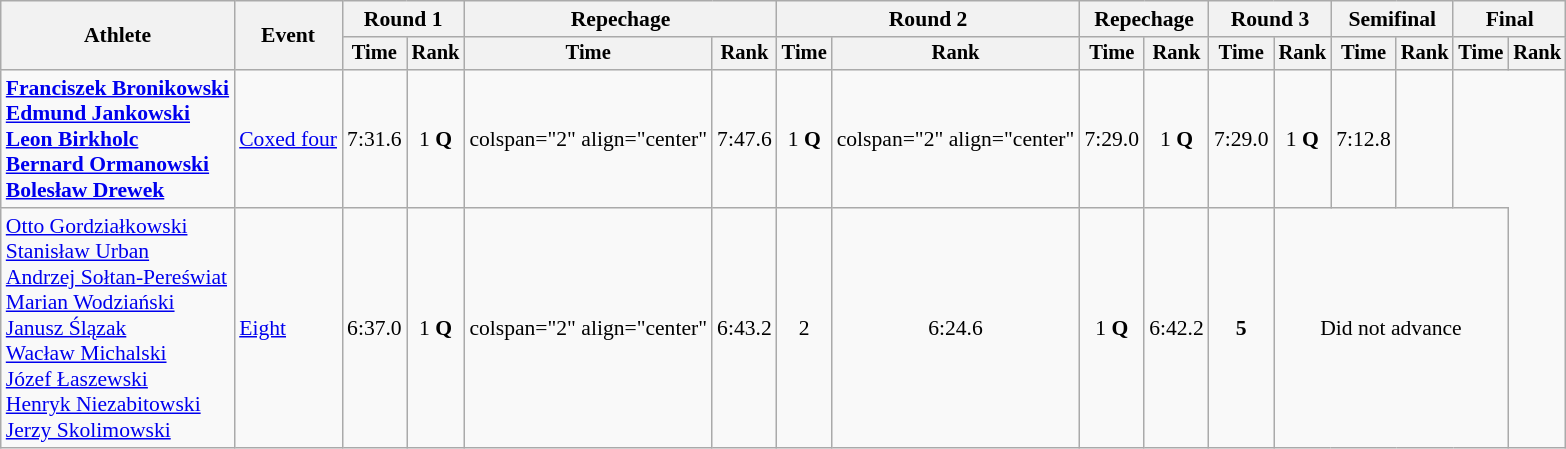<table class="wikitable" style="font-size:90%">
<tr>
<th rowspan="2">Athlete</th>
<th rowspan="2">Event</th>
<th colspan="2">Round 1</th>
<th colspan="2">Repechage</th>
<th colspan="2">Round 2</th>
<th colspan="2">Repechage</th>
<th colspan="2">Round 3</th>
<th colspan="2">Semifinal</th>
<th colspan="2">Final</th>
</tr>
<tr style="font-size:95%">
<th>Time</th>
<th>Rank</th>
<th>Time</th>
<th>Rank</th>
<th>Time</th>
<th>Rank</th>
<th>Time</th>
<th>Rank</th>
<th>Time</th>
<th>Rank</th>
<th>Time</th>
<th>Rank</th>
<th>Time</th>
<th>Rank</th>
</tr>
<tr align=center>
<td align=left><strong><a href='#'>Franciszek Bronikowski</a><br><a href='#'>Edmund Jankowski</a><br><a href='#'>Leon Birkholc</a><br><a href='#'>Bernard Ormanowski</a><br><a href='#'>Bolesław Drewek</a></strong></td>
<td align=left><a href='#'>Coxed four</a></td>
<td>7:31.6</td>
<td>1 <strong>Q</strong></td>
<td>colspan="2"  align="center" </td>
<td>7:47.6</td>
<td>1 <strong>Q</strong></td>
<td>colspan="2"  align="center" </td>
<td>7:29.0</td>
<td>1 <strong>Q</strong></td>
<td>7:29.0</td>
<td>1 <strong>Q</strong></td>
<td>7:12.8</td>
<td></td>
</tr>
<tr align=center>
<td align=left><a href='#'>Otto Gordziałkowski</a><br><a href='#'>Stanisław Urban</a><br><a href='#'>Andrzej Sołtan-Pereświat</a><br><a href='#'>Marian Wodziański</a><br><a href='#'>Janusz Ślązak</a><br><a href='#'>Wacław Michalski</a><br><a href='#'>Józef Łaszewski</a><br><a href='#'>Henryk Niezabitowski</a><br><a href='#'>Jerzy Skolimowski</a></td>
<td align=left><a href='#'>Eight</a></td>
<td>6:37.0</td>
<td>1 <strong>Q</strong></td>
<td>colspan="2"  align="center" </td>
<td>6:43.2</td>
<td>2</td>
<td>6:24.6</td>
<td>1 <strong>Q</strong></td>
<td>6:42.2</td>
<td><strong>5</strong></td>
<td colspan=4 align=center>Did not advance</td>
</tr>
</table>
